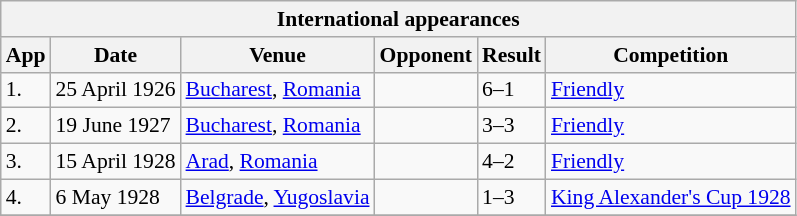<table class="wikitable" style="font-size:90%">
<tr>
<th colspan="7"><strong>International appearances</strong></th>
</tr>
<tr>
<th>App</th>
<th>Date</th>
<th>Venue</th>
<th>Opponent</th>
<th>Result</th>
<th>Competition</th>
</tr>
<tr>
<td>1.</td>
<td>25 April 1926</td>
<td><a href='#'>Bucharest</a>, <a href='#'>Romania</a></td>
<td></td>
<td>6–1</td>
<td><a href='#'>Friendly</a></td>
</tr>
<tr>
<td>2.</td>
<td>19 June 1927</td>
<td><a href='#'>Bucharest</a>, <a href='#'>Romania</a></td>
<td></td>
<td>3–3</td>
<td><a href='#'>Friendly</a></td>
</tr>
<tr>
<td>3.</td>
<td>15 April 1928</td>
<td><a href='#'>Arad</a>, <a href='#'>Romania</a></td>
<td></td>
<td>4–2</td>
<td><a href='#'>Friendly</a></td>
</tr>
<tr>
<td>4.</td>
<td>6 May 1928</td>
<td><a href='#'>Belgrade</a>, <a href='#'>Yugoslavia</a></td>
<td></td>
<td>1–3</td>
<td><a href='#'>King Alexander's Cup 1928</a></td>
</tr>
<tr>
</tr>
</table>
